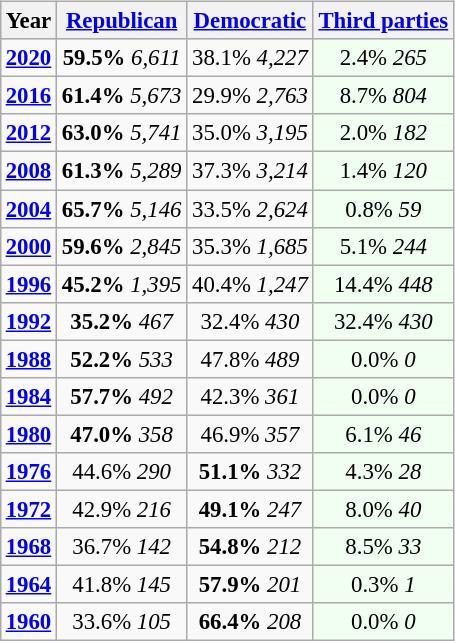<table class="wikitable" style="float:right; font-size:95%;">
<tr bgcolor=lightgrey>
<th>Year</th>
<th><a href='#'>Republican</a></th>
<th><a href='#'>Democratic</a></th>
<th><a href='#'>Third parties</a></th>
</tr>
<tr>
<td style="text-align:center;" ><strong><a href='#'>2020</a></strong></td>
<td style="text-align:center;" ><strong>59.5%</strong> <em>6,611</em></td>
<td style="text-align:center;" >38.1% <em>4,227</em></td>
<td style="text-align:center; background:honeyDew;">2.4% <em>265</em></td>
</tr>
<tr>
<td style="text-align:center;" ><strong><a href='#'>2016</a></strong></td>
<td style="text-align:center;" ><strong>61.4%</strong> <em>5,673</em></td>
<td style="text-align:center;" >29.9% <em>2,763</em></td>
<td style="text-align:center; background:honeyDew;">8.7% <em>804</em></td>
</tr>
<tr>
<td style="text-align:center;" ><strong><a href='#'>2012</a></strong></td>
<td style="text-align:center;" ><strong>63.0%</strong> <em>5,741</em></td>
<td style="text-align:center;" >35.0% <em>3,195</em></td>
<td style="text-align:center; background:honeyDew;">2.0% <em>182</em></td>
</tr>
<tr>
<td style="text-align:center;" ><strong><a href='#'>2008</a></strong></td>
<td style="text-align:center;" ><strong>61.3%</strong> <em>5,289</em></td>
<td style="text-align:center;" >37.3% <em>3,214</em></td>
<td style="text-align:center; background:honeyDew;">1.4% <em>120</em></td>
</tr>
<tr>
<td style="text-align:center;" ><strong><a href='#'>2004</a></strong></td>
<td style="text-align:center;" ><strong>65.7%</strong> <em>5,146</em></td>
<td style="text-align:center;" >33.5% <em>2,624</em></td>
<td style="text-align:center; background:honeyDew;">0.8% <em>59</em></td>
</tr>
<tr>
<td style="text-align:center;" ><strong><a href='#'>2000</a></strong></td>
<td style="text-align:center;" ><strong>59.6%</strong> <em>2,845</em></td>
<td style="text-align:center;" >35.3% <em>1,685</em></td>
<td style="text-align:center; background:honeyDew;">5.1% <em>244</em></td>
</tr>
<tr>
<td style="text-align:center;" ><strong><a href='#'>1996</a></strong></td>
<td style="text-align:center;" ><strong>45.2%</strong> <em>1,395</em></td>
<td style="text-align:center;" >40.4% <em>1,247</em></td>
<td style="text-align:center; background:honeyDew;">14.4% <em>448</em></td>
</tr>
<tr>
<td style="text-align:center;" ><strong><a href='#'>1992</a></strong></td>
<td style="text-align:center;" ><strong>35.2%</strong> <em>467</em></td>
<td style="text-align:center;" >32.4% <em>430</em></td>
<td style="text-align:center; background:honeyDew;">32.4% <em>430</em></td>
</tr>
<tr>
<td style="text-align:center;" ><strong><a href='#'>1988</a></strong></td>
<td style="text-align:center;" ><strong>52.2%</strong> <em>533</em></td>
<td style="text-align:center;" >47.8% <em>489</em></td>
<td style="text-align:center; background:honeyDew;">0.0% <em>0</em></td>
</tr>
<tr>
<td style="text-align:center;" ><strong><a href='#'>1984</a></strong></td>
<td style="text-align:center;" ><strong>57.7%</strong> <em>492</em></td>
<td style="text-align:center;" >42.3% <em>361</em></td>
<td style="text-align:center; background:honeyDew;">0.0% <em>0</em></td>
</tr>
<tr>
<td style="text-align:center;" ><strong><a href='#'>1980</a></strong></td>
<td style="text-align:center;" ><strong>47.0%</strong> <em>358</em></td>
<td style="text-align:center;" >46.9% <em>357</em></td>
<td style="text-align:center; background:honeyDew;">6.1% <em>46</em></td>
</tr>
<tr>
<td style="text-align:center;" ><strong><a href='#'>1976</a></strong></td>
<td style="text-align:center;" >44.6% <em>290</em></td>
<td style="text-align:center;" ><strong>51.1%</strong> <em>332</em></td>
<td style="text-align:center; background:honeyDew;">4.3% <em>28</em></td>
</tr>
<tr>
<td style="text-align:center;" ><strong><a href='#'>1972</a></strong></td>
<td style="text-align:center;" >42.9% <em>216</em></td>
<td style="text-align:center;" ><strong>49.1%</strong> <em>247</em></td>
<td style="text-align:center; background:honeyDew;">8.0% <em>40</em></td>
</tr>
<tr>
<td style="text-align:center;" ><strong><a href='#'>1968</a></strong></td>
<td style="text-align:center;" >36.7% <em>142</em></td>
<td style="text-align:center;" ><strong>54.8%</strong> <em>212</em></td>
<td style="text-align:center; background:honeyDew;">8.5% <em>33</em></td>
</tr>
<tr>
<td style="text-align:center;" ><strong><a href='#'>1964</a></strong></td>
<td style="text-align:center;" >41.8% <em>145</em></td>
<td style="text-align:center;" ><strong>57.9%</strong> <em>201</em></td>
<td style="text-align:center; background:honeyDew;">0.3% <em>1</em></td>
</tr>
<tr>
<td style="text-align:center;" ><strong><a href='#'>1960</a></strong></td>
<td style="text-align:center;" >33.6% <em>105</em></td>
<td style="text-align:center;" ><strong>66.4%</strong> <em>208</em></td>
<td style="text-align:center; background:honeyDew;">0.0% <em>0</em></td>
</tr>
</table>
